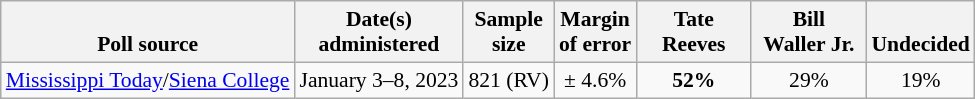<table class="wikitable" style="font-size:90%;text-align:center;">
<tr style="vertical-align:bottom">
<th>Poll source</th>
<th>Date(s)<br>administered</th>
<th>Sample<br>size</th>
<th>Margin<br>of error</th>
<th style="width:70px;">Tate<br>Reeves</th>
<th style="width:70px;">Bill<br>Waller Jr.</th>
<th>Undecided</th>
</tr>
<tr>
<td style="text-align:left;"><a href='#'>Mississippi Today</a>/<a href='#'>Siena College</a></td>
<td>January 3–8, 2023</td>
<td>821 (RV)</td>
<td>± 4.6%</td>
<td><strong>52%</strong></td>
<td>29%</td>
<td>19%</td>
</tr>
</table>
